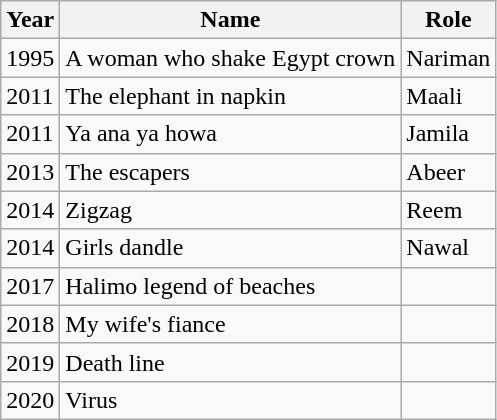<table class="wikitable">
<tr>
<th>Year</th>
<th>Name</th>
<th>Role</th>
</tr>
<tr>
<td>1995</td>
<td>A woman who shake Egypt crown</td>
<td>Nariman</td>
</tr>
<tr>
<td>2011</td>
<td>The elephant in napkin</td>
<td>Maali</td>
</tr>
<tr>
<td>2011</td>
<td>Ya ana ya howa</td>
<td>Jamila</td>
</tr>
<tr>
<td>2013</td>
<td>The escapers</td>
<td>Abeer</td>
</tr>
<tr>
<td>2014</td>
<td>Zigzag</td>
<td>Reem</td>
</tr>
<tr>
<td>2014</td>
<td>Girls dandle</td>
<td>Nawal</td>
</tr>
<tr>
<td>2017</td>
<td>Halimo legend of beaches</td>
<td></td>
</tr>
<tr>
<td>2018</td>
<td>My wife's fiance</td>
<td></td>
</tr>
<tr>
<td>2019</td>
<td>Death line</td>
<td></td>
</tr>
<tr>
<td>2020</td>
<td>Virus</td>
<td></td>
</tr>
</table>
